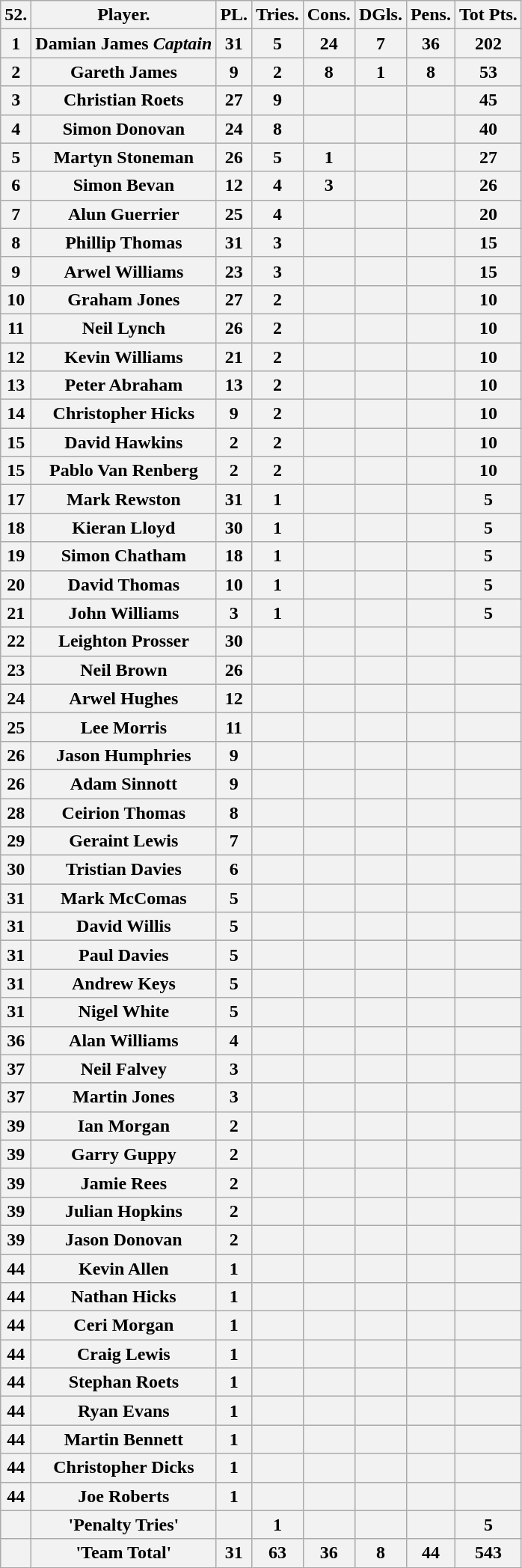<table class="wikitable">
<tr>
<th>52.</th>
<th>Player.</th>
<th>PL.</th>
<th>Tries.</th>
<th>Cons.</th>
<th>DGls.</th>
<th>Pens.</th>
<th>Tot Pts.</th>
</tr>
<tr>
<th>1</th>
<th>Damian James <em>Captain</em></th>
<th>31</th>
<th>5</th>
<th>24</th>
<th>7</th>
<th>36</th>
<th>202</th>
</tr>
<tr>
<th>2</th>
<th>Gareth James</th>
<th>9</th>
<th>2</th>
<th>8</th>
<th>1</th>
<th>8</th>
<th>53</th>
</tr>
<tr>
<th>3</th>
<th>Christian Roets</th>
<th>27</th>
<th>9</th>
<th></th>
<th></th>
<th></th>
<th>45</th>
</tr>
<tr>
<th>4</th>
<th>Simon Donovan</th>
<th>24</th>
<th>8</th>
<th></th>
<th></th>
<th></th>
<th>40</th>
</tr>
<tr>
<th>5</th>
<th>Martyn Stoneman</th>
<th>26</th>
<th>5</th>
<th>1</th>
<th></th>
<th></th>
<th>27</th>
</tr>
<tr>
<th>6</th>
<th>Simon Bevan</th>
<th>12</th>
<th>4</th>
<th>3</th>
<th></th>
<th></th>
<th>26</th>
</tr>
<tr>
<th>7</th>
<th>Alun Guerrier</th>
<th>25</th>
<th>4</th>
<th></th>
<th></th>
<th></th>
<th>20</th>
</tr>
<tr>
<th>8</th>
<th>Phillip Thomas</th>
<th>31</th>
<th>3</th>
<th></th>
<th></th>
<th></th>
<th>15</th>
</tr>
<tr>
<th>9</th>
<th>Arwel Williams</th>
<th>23</th>
<th>3</th>
<th></th>
<th></th>
<th></th>
<th>15</th>
</tr>
<tr>
<th>10</th>
<th>Graham Jones</th>
<th>27</th>
<th>2</th>
<th></th>
<th></th>
<th></th>
<th>10</th>
</tr>
<tr>
<th>11</th>
<th>Neil Lynch</th>
<th>26</th>
<th>2</th>
<th></th>
<th></th>
<th></th>
<th>10</th>
</tr>
<tr>
<th>12</th>
<th>Kevin Williams</th>
<th>21</th>
<th>2</th>
<th></th>
<th></th>
<th></th>
<th>10</th>
</tr>
<tr>
<th>13</th>
<th>Peter Abraham</th>
<th>13</th>
<th>2</th>
<th></th>
<th></th>
<th></th>
<th>10</th>
</tr>
<tr>
<th>14</th>
<th>Christopher Hicks</th>
<th>9</th>
<th>2</th>
<th></th>
<th></th>
<th></th>
<th>10</th>
</tr>
<tr>
<th>15</th>
<th>David Hawkins</th>
<th>2</th>
<th>2</th>
<th></th>
<th></th>
<th></th>
<th>10</th>
</tr>
<tr>
<th>15</th>
<th>Pablo Van Renberg</th>
<th>2</th>
<th>2</th>
<th></th>
<th></th>
<th></th>
<th>10</th>
</tr>
<tr>
<th>17</th>
<th>Mark Rewston</th>
<th>31</th>
<th>1</th>
<th></th>
<th></th>
<th></th>
<th>5</th>
</tr>
<tr>
<th>18</th>
<th>Kieran Lloyd</th>
<th>30</th>
<th>1</th>
<th></th>
<th></th>
<th></th>
<th>5</th>
</tr>
<tr>
<th>19</th>
<th>Simon Chatham</th>
<th>18</th>
<th>1</th>
<th></th>
<th></th>
<th></th>
<th>5</th>
</tr>
<tr>
<th>20</th>
<th>David Thomas</th>
<th>10</th>
<th>1</th>
<th></th>
<th></th>
<th></th>
<th>5</th>
</tr>
<tr>
<th>21</th>
<th>John Williams</th>
<th>3</th>
<th>1</th>
<th></th>
<th></th>
<th></th>
<th>5</th>
</tr>
<tr>
<th>22</th>
<th>Leighton Prosser</th>
<th>30</th>
<th></th>
<th></th>
<th></th>
<th></th>
<th></th>
</tr>
<tr>
<th>23</th>
<th>Neil Brown</th>
<th>26</th>
<th></th>
<th></th>
<th></th>
<th></th>
<th></th>
</tr>
<tr>
<th>24</th>
<th>Arwel Hughes</th>
<th>12</th>
<th></th>
<th></th>
<th></th>
<th></th>
<th></th>
</tr>
<tr>
<th>25</th>
<th>Lee Morris</th>
<th>11</th>
<th></th>
<th></th>
<th></th>
<th></th>
<th></th>
</tr>
<tr>
<th>26</th>
<th>Jason Humphries</th>
<th>9</th>
<th></th>
<th></th>
<th></th>
<th></th>
<th></th>
</tr>
<tr>
<th>26</th>
<th>Adam Sinnott</th>
<th>9</th>
<th></th>
<th></th>
<th></th>
<th></th>
<th></th>
</tr>
<tr>
<th>28</th>
<th>Ceirion Thomas</th>
<th>8</th>
<th></th>
<th></th>
<th></th>
<th></th>
<th></th>
</tr>
<tr>
<th>29</th>
<th>Geraint Lewis</th>
<th>7</th>
<th></th>
<th></th>
<th></th>
<th></th>
<th></th>
</tr>
<tr>
<th>30</th>
<th>Tristian Davies</th>
<th>6</th>
<th></th>
<th></th>
<th></th>
<th></th>
<th></th>
</tr>
<tr>
<th>31</th>
<th>Mark McComas</th>
<th>5</th>
<th></th>
<th></th>
<th></th>
<th></th>
<th></th>
</tr>
<tr>
<th>31</th>
<th>David Willis</th>
<th>5</th>
<th></th>
<th></th>
<th></th>
<th></th>
<th></th>
</tr>
<tr>
<th>31</th>
<th>Paul Davies</th>
<th>5</th>
<th></th>
<th></th>
<th></th>
<th></th>
<th></th>
</tr>
<tr>
<th>31</th>
<th>Andrew Keys</th>
<th>5</th>
<th></th>
<th></th>
<th></th>
<th></th>
<th></th>
</tr>
<tr>
<th>31</th>
<th>Nigel White</th>
<th>5</th>
<th></th>
<th></th>
<th></th>
<th></th>
<th></th>
</tr>
<tr>
<th>36</th>
<th>Alan Williams</th>
<th>4</th>
<th></th>
<th></th>
<th></th>
<th></th>
<th></th>
</tr>
<tr>
<th>37</th>
<th>Neil Falvey</th>
<th>3</th>
<th></th>
<th></th>
<th></th>
<th></th>
<th></th>
</tr>
<tr>
<th>37</th>
<th>Martin Jones</th>
<th>3</th>
<th></th>
<th></th>
<th></th>
<th></th>
<th></th>
</tr>
<tr>
<th>39</th>
<th>Ian Morgan</th>
<th>2</th>
<th></th>
<th></th>
<th></th>
<th></th>
<th></th>
</tr>
<tr>
<th>39</th>
<th>Garry Guppy</th>
<th>2</th>
<th></th>
<th></th>
<th></th>
<th></th>
<th></th>
</tr>
<tr>
<th>39</th>
<th>Jamie Rees</th>
<th>2</th>
<th></th>
<th></th>
<th></th>
<th></th>
<th></th>
</tr>
<tr>
<th>39</th>
<th>Julian Hopkins</th>
<th>2</th>
<th></th>
<th></th>
<th></th>
<th></th>
<th></th>
</tr>
<tr>
<th>39</th>
<th>Jason Donovan</th>
<th>2</th>
<th></th>
<th></th>
<th></th>
<th></th>
<th></th>
</tr>
<tr>
<th>44</th>
<th>Kevin Allen</th>
<th>1</th>
<th></th>
<th></th>
<th></th>
<th></th>
<th></th>
</tr>
<tr>
<th>44</th>
<th>Nathan Hicks</th>
<th>1</th>
<th></th>
<th></th>
<th></th>
<th></th>
<th></th>
</tr>
<tr>
<th>44</th>
<th>Ceri Morgan</th>
<th>1</th>
<th></th>
<th></th>
<th></th>
<th></th>
<th></th>
</tr>
<tr>
<th>44</th>
<th>Craig Lewis</th>
<th>1</th>
<th></th>
<th></th>
<th></th>
<th></th>
<th></th>
</tr>
<tr>
<th>44</th>
<th>Stephan Roets</th>
<th>1</th>
<th></th>
<th></th>
<th></th>
<th></th>
<th></th>
</tr>
<tr>
<th>44</th>
<th>Ryan Evans</th>
<th>1</th>
<th></th>
<th></th>
<th></th>
<th></th>
<th></th>
</tr>
<tr>
<th>44</th>
<th>Martin Bennett</th>
<th>1</th>
<th></th>
<th></th>
<th></th>
<th></th>
<th></th>
</tr>
<tr>
<th>44</th>
<th>Christopher Dicks</th>
<th>1</th>
<th></th>
<th></th>
<th></th>
<th></th>
<th></th>
</tr>
<tr>
<th>44</th>
<th>Joe Roberts</th>
<th>1</th>
<th></th>
<th></th>
<th></th>
<th></th>
<th></th>
</tr>
<tr>
<th></th>
<th>'Penalty Tries'</th>
<th></th>
<th>1</th>
<th></th>
<th></th>
<th></th>
<th>5</th>
</tr>
<tr>
<th></th>
<th>'Team Total'</th>
<th>31</th>
<th>63</th>
<th>36</th>
<th>8</th>
<th>44</th>
<th>543</th>
</tr>
</table>
